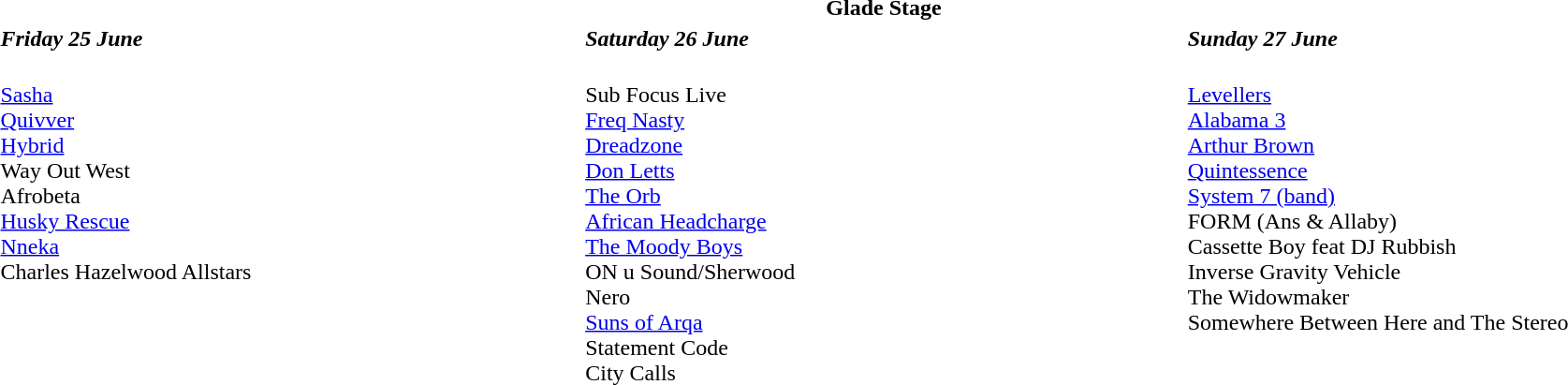<table class="collapsible collapsed" style="width:100%;">
<tr>
<th colspan=3>Glade Stage</th>
</tr>
<tr>
<td style="width:33%;"><strong><em>Friday 25 June</em></strong></td>
<td style="width:34%;"><strong><em>Saturday 26 June</em></strong></td>
<td style="width:33%;"><strong><em>Sunday 27 June</em></strong></td>
</tr>
<tr valign="top">
<td><br><a href='#'>Sasha</a><br>
<a href='#'>Quivver</a><br>
<a href='#'>Hybrid</a><br>
Way Out West<br>
Afrobeta<br>
<a href='#'>Husky Rescue</a><br>
<a href='#'>Nneka</a><br>
Charles Hazelwood Allstars</td>
<td><br>Sub Focus Live<br>
<a href='#'>Freq Nasty</a><br>
<a href='#'>Dreadzone</a><br>
<a href='#'>Don Letts</a><br>
<a href='#'>The Orb</a><br>
<a href='#'>African Headcharge</a><br>
<a href='#'>The Moody Boys</a><br>
ON u Sound/Sherwood<br>
Nero<br>
<a href='#'>Suns of Arqa</a><br>
Statement Code<br>
City Calls</td>
<td><br><a href='#'>Levellers</a><br>
<a href='#'>Alabama 3</a><br>
<a href='#'>Arthur Brown</a><br>
<a href='#'>Quintessence</a><br>
<a href='#'>System 7 (band)</a><br>
FORM (Ans & Allaby)<br>
Cassette Boy feat DJ Rubbish<br>
Inverse Gravity Vehicle<br>
The Widowmaker<br>
Somewhere Between Here and The Stereo</td>
</tr>
</table>
